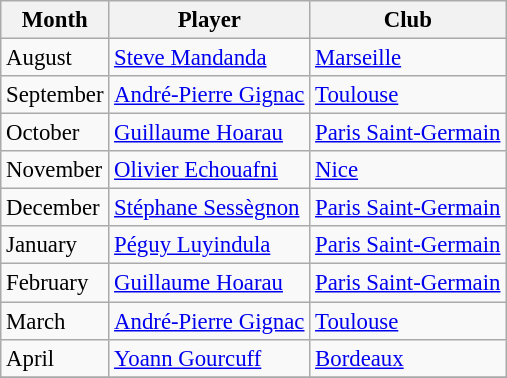<table class="wikitable" style="font-size:95%">
<tr>
<th>Month</th>
<th>Player</th>
<th>Club</th>
</tr>
<tr --->
<td>August</td>
<td> <a href='#'>Steve Mandanda</a></td>
<td><a href='#'>Marseille</a></td>
</tr>
<tr>
<td>September</td>
<td> <a href='#'>André-Pierre Gignac</a></td>
<td><a href='#'>Toulouse</a></td>
</tr>
<tr>
<td>October</td>
<td> <a href='#'>Guillaume Hoarau</a></td>
<td><a href='#'>Paris Saint-Germain</a></td>
</tr>
<tr>
<td>November</td>
<td> <a href='#'>Olivier Echouafni</a></td>
<td><a href='#'>Nice</a></td>
</tr>
<tr>
<td>December</td>
<td> <a href='#'>Stéphane Sessègnon</a></td>
<td><a href='#'>Paris Saint-Germain</a></td>
</tr>
<tr>
<td>January</td>
<td> <a href='#'>Péguy Luyindula</a></td>
<td><a href='#'>Paris Saint-Germain</a></td>
</tr>
<tr>
<td>February</td>
<td> <a href='#'>Guillaume Hoarau</a></td>
<td><a href='#'>Paris Saint-Germain</a></td>
</tr>
<tr>
<td>March</td>
<td> <a href='#'>André-Pierre Gignac</a></td>
<td><a href='#'>Toulouse</a></td>
</tr>
<tr>
<td>April</td>
<td> <a href='#'>Yoann Gourcuff</a></td>
<td><a href='#'>Bordeaux</a></td>
</tr>
<tr>
</tr>
</table>
